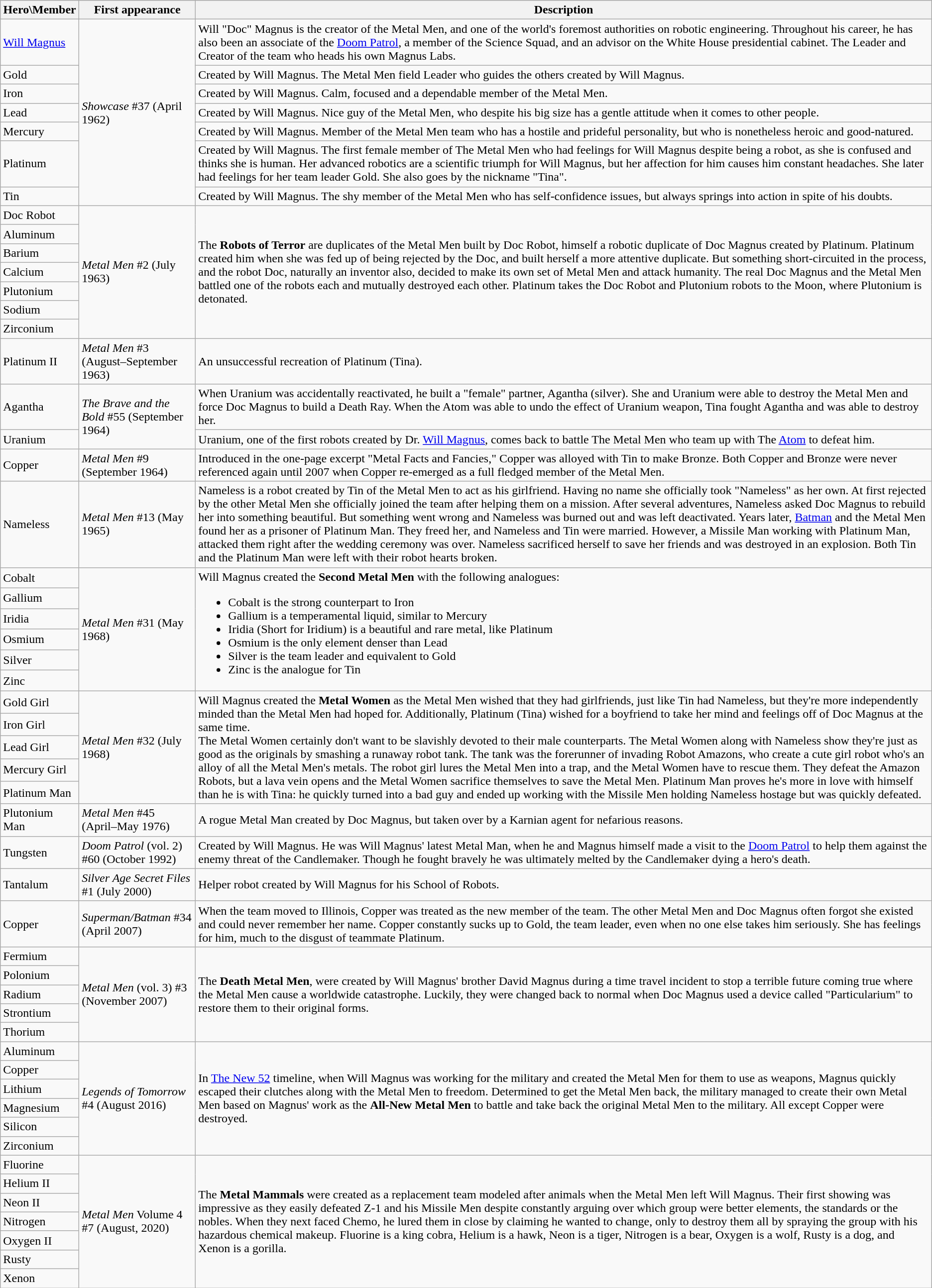<table class="wikitable">
<tr bgcolor="#CCCCCC">
<th scope="col">Hero\Member</th>
<th scope="col">First appearance</th>
<th scope="col">Description</th>
</tr>
<tr>
<td scope="row"><a href='#'>Will Magnus</a></td>
<td rowspan="7"><em>Showcase</em> #37 (April 1962)</td>
<td>Will "Doc" Magnus is the creator of the Metal Men, and one of the world's foremost authorities on robotic engineering. Throughout his career, he has also been an associate of the <a href='#'>Doom Patrol</a>, a member of the Science Squad, and an advisor on the White House presidential cabinet. The Leader and Creator of the team who heads his own Magnus Labs.</td>
</tr>
<tr>
<td scope="row">Gold</td>
<td>Created by Will Magnus. The Metal Men field Leader who guides the others created by Will Magnus.</td>
</tr>
<tr>
<td scope="row">Iron</td>
<td>Created by Will Magnus. Calm, focused and a dependable member of the Metal Men.</td>
</tr>
<tr>
<td scope="row">Lead</td>
<td>Created by Will Magnus. Nice guy of the Metal Men, who despite his big size has a gentle attitude when it comes to other people.</td>
</tr>
<tr>
<td scope="row">Mercury</td>
<td>Created by Will Magnus. Member of the Metal Men team who has a hostile and prideful personality, but who is nonetheless heroic and good-natured.</td>
</tr>
<tr>
<td scope="row">Platinum</td>
<td>Created by Will Magnus. The first female member of The Metal Men who had feelings for Will Magnus despite being a robot, as she is confused and thinks she is human. Her advanced robotics are a scientific triumph for Will Magnus, but her affection for him causes him constant headaches. She later had feelings for her team leader Gold. She also goes by the nickname "Tina".</td>
</tr>
<tr>
<td scope="row">Tin</td>
<td>Created by Will Magnus. The shy member of the Metal Men who has self-confidence issues, but always springs into action in spite of his doubts.</td>
</tr>
<tr>
<td scope="row">Doc Robot</td>
<td rowspan="7"><em>Metal Men</em> #2 (July 1963)</td>
<td rowspan="7">The <strong>Robots of Terror</strong> are duplicates of the Metal Men built by Doc Robot, himself a robotic duplicate of Doc Magnus created by Platinum. Platinum created him when she was fed up of being rejected by the Doc, and built herself a more attentive duplicate. But something short-circuited in the process, and the robot Doc, naturally an inventor also, decided to make its own set of Metal Men and attack humanity. The real Doc Magnus and the Metal Men battled one of the robots each and mutually destroyed each other. Platinum takes the Doc Robot and Plutonium robots to the Moon, where Plutonium is detonated.</td>
</tr>
<tr>
<td scope="row">Aluminum</td>
</tr>
<tr>
<td scope="row">Barium</td>
</tr>
<tr>
<td scope="row">Calcium</td>
</tr>
<tr>
<td scope="row">Plutonium</td>
</tr>
<tr>
<td scope="row">Sodium</td>
</tr>
<tr>
<td scope="row">Zirconium</td>
</tr>
<tr>
<td scope="row">Platinum II</td>
<td><em>Metal Men</em> #3 (August–September 1963)</td>
<td>An unsuccessful recreation of Platinum (Tina).</td>
</tr>
<tr>
<td scope="row">Agantha</td>
<td rowspan="2"><em>The Brave and the Bold</em> #55 (September 1964)</td>
<td>When Uranium was accidentally reactivated, he built a "female" partner, Agantha (silver). She and Uranium were able to destroy the Metal Men and force Doc Magnus to build a Death Ray. When the Atom was able to undo the effect of Uranium weapon, Tina fought Agantha and was able to destroy her.</td>
</tr>
<tr>
<td scope="row">Uranium</td>
<td>Uranium, one of the first robots created by Dr. <a href='#'>Will Magnus</a>, comes back to battle The Metal Men who team up with The <a href='#'>Atom</a> to defeat him.</td>
</tr>
<tr>
<td scope="row">Copper</td>
<td><em>Metal Men</em> #9 (September 1964)</td>
<td>Introduced in the one-page excerpt "Metal Facts and Fancies," Copper was alloyed with Tin to make Bronze. Both Copper and Bronze were never referenced again until 2007 when Copper re-emerged as a full fledged member of the Metal Men.</td>
</tr>
<tr>
<td scope="row">Nameless</td>
<td><em>Metal Men</em> #13 (May 1965)</td>
<td>Nameless is a robot created by Tin of the Metal Men to act as his girlfriend. Having no name she officially took "Nameless" as her own. At first rejected by the other Metal Men she officially joined the team after helping them on a mission. After several adventures, Nameless asked Doc Magnus to rebuild her into something beautiful. But something went wrong and Nameless was burned out and was left deactivated. Years later, <a href='#'>Batman</a> and the Metal Men found her as a prisoner of Platinum Man. They freed her, and Nameless and Tin were married. However, a Missile Man working with Platinum Man, attacked them right after the wedding ceremony was over. Nameless sacrificed herself to save her friends and was destroyed in an explosion. Both Tin and the Platinum Man were left with their robot hearts broken.</td>
</tr>
<tr>
<td scope="row">Cobalt</td>
<td rowspan="6"><em>Metal Men</em> #31 (May 1968)</td>
<td rowspan="6">Will Magnus created the <strong>Second Metal Men</strong> with the following analogues:<br><ul><li>Cobalt is the strong counterpart to Iron</li><li>Gallium is a temperamental liquid, similar to Mercury</li><li>Iridia (Short for Iridium) is a beautiful and rare metal, like Platinum</li><li>Osmium is the only element denser than Lead</li><li>Silver is the team leader and equivalent to Gold</li><li>Zinc is the analogue for Tin</li></ul></td>
</tr>
<tr>
<td scope="row">Gallium</td>
</tr>
<tr>
<td scope="row">Iridia</td>
</tr>
<tr>
<td scope="row">Osmium</td>
</tr>
<tr>
<td scope="row">Silver</td>
</tr>
<tr>
<td scope="row">Zinc</td>
</tr>
<tr>
<td scope="row">Gold Girl</td>
<td rowspan="5"><em>Metal Men</em> #32 (July 1968)</td>
<td rowspan="5">Will Magnus created the <strong>Metal Women</strong> as the Metal Men wished that they had girlfriends, just like Tin had Nameless, but they're more independently minded than the Metal Men had hoped for. Additionally, Platinum (Tina) wished for a boyfriend to take her mind and feelings off of Doc Magnus at the same time.<br>The Metal Women certainly don't want to be slavishly devoted to their male counterparts. The Metal Women along with Nameless show they're just as good as the originals by smashing a runaway robot tank. The tank was the forerunner of invading Robot Amazons, who create a cute girl robot who's an alloy of all the Metal Men's metals. The robot girl lures the Metal Men into a trap, and the Metal Women have to rescue them. They defeat the Amazon Robots, but a lava vein opens and the Metal Women sacrifice themselves to save the Metal Men. Platinum Man proves he's more in love with himself than he is with Tina: he quickly turned into a bad guy and ended up working with the Missile Men holding Nameless hostage but was quickly defeated.</td>
</tr>
<tr>
<td scope="row">Iron Girl</td>
</tr>
<tr>
<td scope="row">Lead Girl</td>
</tr>
<tr>
<td scope="row">Mercury Girl</td>
</tr>
<tr>
<td scope="row">Platinum Man</td>
</tr>
<tr>
<td scope="row">Plutonium Man</td>
<td><em>Metal Men</em> #45 (April–May 1976)</td>
<td>A rogue Metal Man created by Doc Magnus, but taken over by a Karnian agent for nefarious reasons.</td>
</tr>
<tr>
<td scope="row">Tungsten</td>
<td><em>Doom Patrol</em> (vol. 2) #60 (October 1992)</td>
<td>Created by Will Magnus. He was Will Magnus' latest Metal Man, when he and Magnus himself made a visit to the <a href='#'>Doom Patrol</a> to help them against the enemy threat of the Candlemaker. Though he fought bravely he was ultimately melted by the Candlemaker dying a hero's death.</td>
</tr>
<tr>
<td scope="row">Tantalum</td>
<td><em>Silver Age Secret Files</em> #1 (July 2000)</td>
<td>Helper robot created by Will Magnus for his School of Robots.</td>
</tr>
<tr>
<td scope="row">Copper</td>
<td><em>Superman/Batman</em> #34 (April 2007)</td>
<td>When the team moved to Illinois, Copper was treated as the new member of the team. The other Metal Men and Doc Magnus often forgot she existed and could never remember her name. Copper constantly sucks up to Gold, the team leader, even when no one else takes him seriously. She has feelings for him, much to the disgust of teammate Platinum.</td>
</tr>
<tr>
<td scope="row">Fermium</td>
<td rowspan="5"><em>Metal Men</em> (vol. 3) #3 (November 2007)</td>
<td rowspan="5">The <strong>Death Metal Men</strong>, were created by Will Magnus' brother David Magnus during a time travel incident to stop a terrible future coming true where the Metal Men cause a worldwide catastrophe. Luckily, they were changed back to normal when Doc Magnus used a device called "Particularium" to restore them to their original forms.</td>
</tr>
<tr>
<td scope="row">Polonium</td>
</tr>
<tr>
<td scope="row">Radium</td>
</tr>
<tr>
<td scope="row">Strontium</td>
</tr>
<tr>
<td scope="row">Thorium</td>
</tr>
<tr>
<td>Aluminum</td>
<td rowspan="6"><em>Legends of Tomorrow</em> #4 (August 2016)</td>
<td rowspan="6">In <a href='#'>The New 52</a> timeline, when Will Magnus was working for the military and created the Metal Men for them to use as weapons, Magnus quickly escaped their clutches along with the Metal Men to freedom. Determined to get the Metal Men back, the military managed to create their own Metal Men based on Magnus' work as the <strong>All-New Metal Men</strong> to battle and take back the original Metal Men to the military. All except Copper were destroyed.</td>
</tr>
<tr>
<td>Copper</td>
</tr>
<tr>
<td>Lithium</td>
</tr>
<tr>
<td>Magnesium</td>
</tr>
<tr>
<td>Silicon</td>
</tr>
<tr>
<td>Zirconium</td>
</tr>
<tr>
<td>Fluorine</td>
<td rowspan="7"><em>Metal Men</em> Volume 4 #7 (August, 2020)</td>
<td rowspan="7">The <strong>Metal Mammals</strong> were created as a replacement team modeled after animals when the Metal Men left Will Magnus. Their first showing was impressive as they easily defeated Z-1 and his Missile Men despite constantly arguing over which group were better elements, the standards or the nobles. When they next faced Chemo, he lured them in close by claiming he wanted to change, only to destroy them all by spraying the group with his hazardous chemical makeup. Fluorine is a king cobra, Helium is a hawk, Neon is a tiger, Nitrogen is a bear, Oxygen is a wolf, Rusty is a dog, and Xenon is a gorilla.</td>
</tr>
<tr>
<td>Helium II</td>
</tr>
<tr>
<td>Neon II</td>
</tr>
<tr>
<td>Nitrogen</td>
</tr>
<tr>
<td>Oxygen II</td>
</tr>
<tr>
<td>Rusty</td>
</tr>
<tr>
<td>Xenon</td>
</tr>
</table>
